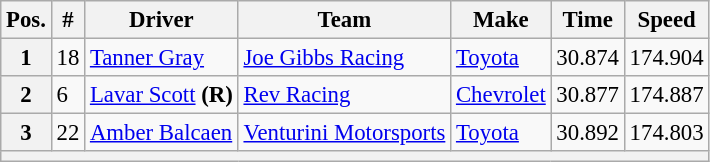<table class="wikitable" style="font-size:95%">
<tr>
<th>Pos.</th>
<th>#</th>
<th>Driver</th>
<th>Team</th>
<th>Make</th>
<th>Time</th>
<th>Speed</th>
</tr>
<tr>
<th>1</th>
<td>18</td>
<td><a href='#'>Tanner Gray</a></td>
<td><a href='#'>Joe Gibbs Racing</a></td>
<td><a href='#'>Toyota</a></td>
<td>30.874</td>
<td>174.904</td>
</tr>
<tr>
<th>2</th>
<td>6</td>
<td><a href='#'>Lavar Scott</a> <strong>(R)</strong></td>
<td><a href='#'>Rev Racing</a></td>
<td><a href='#'>Chevrolet</a></td>
<td>30.877</td>
<td>174.887</td>
</tr>
<tr>
<th>3</th>
<td>22</td>
<td><a href='#'>Amber Balcaen</a></td>
<td><a href='#'>Venturini Motorsports</a></td>
<td><a href='#'>Toyota</a></td>
<td>30.892</td>
<td>174.803</td>
</tr>
<tr>
<th colspan="7"></th>
</tr>
</table>
